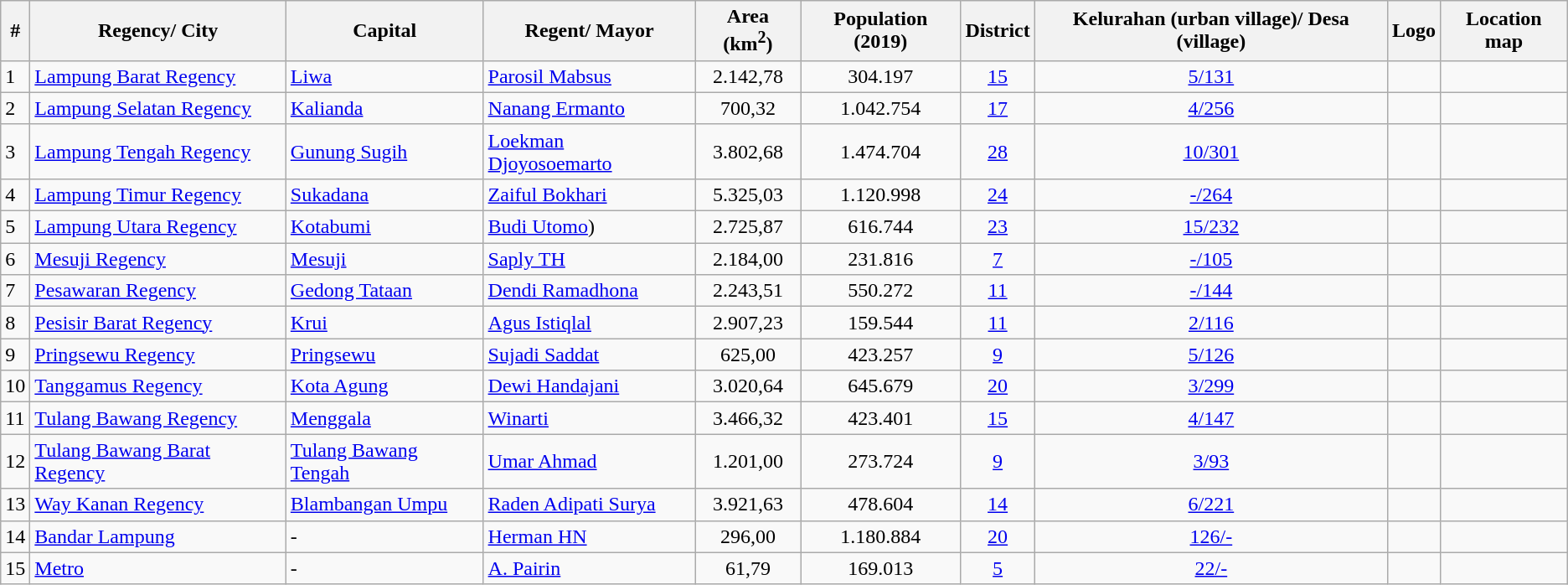<table class="wikitable sortable mw-collapsible">
<tr>
<th>#</th>
<th>Regency/ City</th>
<th>Capital</th>
<th>Regent/ Mayor</th>
<th>Area (km<sup>2</sup>)</th>
<th>Population (2019)</th>
<th>District</th>
<th>Kelurahan (urban village)/ Desa (village)</th>
<th>Logo</th>
<th>Location map</th>
</tr>
<tr>
<td>1</td>
<td><a href='#'>Lampung Barat Regency</a></td>
<td><a href='#'>Liwa</a></td>
<td><a href='#'>Parosil Mabsus</a></td>
<td align="center">2.142,78</td>
<td align="center">304.197</td>
<td align="center"><a href='#'>15</a></td>
<td align="center"><a href='#'>5/131</a></td>
<td></td>
<td></td>
</tr>
<tr>
<td>2</td>
<td><a href='#'>Lampung Selatan Regency</a></td>
<td><a href='#'>Kalianda</a></td>
<td><a href='#'>Nanang Ermanto</a></td>
<td align="center">700,32</td>
<td align="center">1.042.754</td>
<td align="center"><a href='#'>17</a></td>
<td align="center"><a href='#'>4/256</a></td>
<td></td>
<td></td>
</tr>
<tr>
<td>3</td>
<td><a href='#'>Lampung Tengah Regency</a></td>
<td><a href='#'>Gunung Sugih</a></td>
<td><a href='#'>Loekman Djoyosoemarto</a></td>
<td align="center">3.802,68</td>
<td align="center">1.474.704</td>
<td align="center"><a href='#'>28</a></td>
<td align="center"><a href='#'>10/301</a></td>
<td></td>
<td></td>
</tr>
<tr>
<td>4</td>
<td><a href='#'>Lampung Timur Regency</a></td>
<td><a href='#'>Sukadana</a></td>
<td><a href='#'>Zaiful Bokhari</a></td>
<td align="center">5.325,03</td>
<td align="center">1.120.998</td>
<td align="center"><a href='#'>24</a></td>
<td align="center"><a href='#'>-/264</a></td>
<td></td>
<td></td>
</tr>
<tr>
<td>5</td>
<td><a href='#'>Lampung Utara Regency</a></td>
<td><a href='#'>Kotabumi</a></td>
<td><a href='#'>Budi Utomo</a>)</td>
<td align="center">2.725,87</td>
<td align="center">616.744</td>
<td align="center"><a href='#'>23</a></td>
<td align="center"><a href='#'>15/232</a></td>
<td></td>
<td></td>
</tr>
<tr>
<td>6</td>
<td><a href='#'>Mesuji Regency</a></td>
<td><a href='#'>Mesuji</a></td>
<td><a href='#'>Saply TH</a></td>
<td align="center">2.184,00</td>
<td align="center">231.816</td>
<td align="center"><a href='#'>7</a></td>
<td align="center"><a href='#'>-/105</a></td>
<td></td>
<td></td>
</tr>
<tr>
<td>7</td>
<td><a href='#'>Pesawaran Regency</a></td>
<td><a href='#'>Gedong Tataan</a></td>
<td><a href='#'>Dendi Ramadhona</a></td>
<td align="center">2.243,51</td>
<td align="center">550.272</td>
<td align="center"><a href='#'>11</a></td>
<td align="center"><a href='#'>-/144</a></td>
<td></td>
<td></td>
</tr>
<tr>
<td>8</td>
<td><a href='#'>Pesisir Barat Regency</a></td>
<td><a href='#'>Krui</a></td>
<td><a href='#'>Agus Istiqlal</a></td>
<td align="center">2.907,23</td>
<td align="center">159.544</td>
<td align="center"><a href='#'>11</a></td>
<td align="center"><a href='#'>2/116</a></td>
<td></td>
<td></td>
</tr>
<tr>
<td>9</td>
<td><a href='#'>Pringsewu Regency</a></td>
<td><a href='#'>Pringsewu</a></td>
<td><a href='#'>Sujadi Saddat</a></td>
<td align="center">625,00</td>
<td align="center">423.257</td>
<td align="center"><a href='#'>9</a></td>
<td align="center"><a href='#'>5/126</a></td>
<td></td>
<td></td>
</tr>
<tr>
<td>10</td>
<td><a href='#'>Tanggamus Regency</a></td>
<td><a href='#'>Kota Agung</a></td>
<td><a href='#'>Dewi Handajani</a></td>
<td align="center">3.020,64</td>
<td align="center">645.679</td>
<td align="center"><a href='#'>20</a></td>
<td align="center"><a href='#'>3/299</a></td>
<td></td>
<td></td>
</tr>
<tr>
<td>11</td>
<td><a href='#'>Tulang Bawang Regency</a></td>
<td><a href='#'>Menggala</a></td>
<td><a href='#'>Winarti</a></td>
<td align="center">3.466,32</td>
<td align="center">423.401</td>
<td align="center"><a href='#'>15</a></td>
<td align="center"><a href='#'>4/147</a></td>
<td></td>
<td></td>
</tr>
<tr>
<td>12</td>
<td><a href='#'>Tulang Bawang Barat Regency</a></td>
<td><a href='#'>Tulang Bawang Tengah</a></td>
<td><a href='#'>Umar Ahmad</a></td>
<td align="center">1.201,00</td>
<td align="center">273.724</td>
<td align="center"><a href='#'>9</a></td>
<td align="center"><a href='#'>3/93</a></td>
<td></td>
<td></td>
</tr>
<tr>
<td>13</td>
<td><a href='#'>Way Kanan Regency</a></td>
<td><a href='#'>Blambangan Umpu</a></td>
<td><a href='#'>Raden Adipati Surya</a></td>
<td align="center">3.921,63</td>
<td align="center">478.604</td>
<td align="center"><a href='#'>14</a></td>
<td align="center"><a href='#'>6/221</a></td>
<td></td>
<td></td>
</tr>
<tr>
<td>14</td>
<td><a href='#'>Bandar Lampung</a></td>
<td>-</td>
<td><a href='#'>Herman HN</a></td>
<td align="center">296,00</td>
<td align="center">1.180.884</td>
<td align="center"><a href='#'>20</a></td>
<td align="center"><a href='#'>126/-</a></td>
<td></td>
<td></td>
</tr>
<tr>
<td>15</td>
<td><a href='#'>Metro</a></td>
<td>-</td>
<td><a href='#'>A. Pairin</a></td>
<td align="center">61,79</td>
<td align="center">169.013</td>
<td align="center"><a href='#'>5</a></td>
<td align="center"><a href='#'>22/-</a></td>
<td></td>
<td></td>
</tr>
</table>
